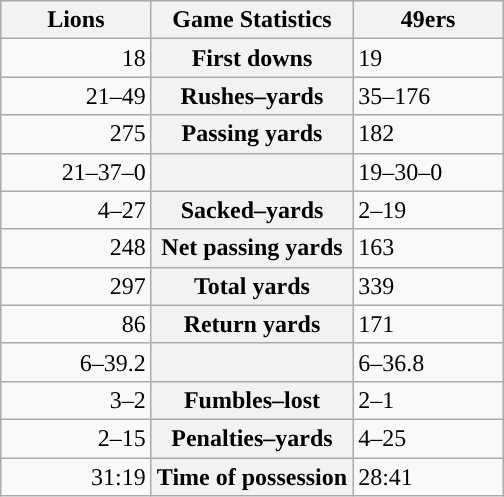<table class="wikitable" style="margin: 1em auto 1em auto">
<tr>
<th style="width:30%;">Lions</th>
<th style="width:40%;">Game Statistics</th>
<th style="width:30%;">49ers</th>
</tr>
<tr>
<td style="text-align:right;">18</td>
<th>First downs</th>
<td>19</td>
</tr>
<tr>
<td style="text-align:right;">21–49</td>
<th>Rushes–yards</th>
<td>35–176</td>
</tr>
<tr>
<td style="text-align:right;">275</td>
<th>Passing yards</th>
<td>182</td>
</tr>
<tr>
<td style="text-align:right;">21–37–0</td>
<th></th>
<td>19–30–0</td>
</tr>
<tr>
<td style="text-align:right;">4–27</td>
<th>Sacked–yards</th>
<td>2–19</td>
</tr>
<tr>
<td style="text-align:right;">248</td>
<th>Net passing yards</th>
<td>163</td>
</tr>
<tr>
<td style="text-align:right;">297</td>
<th>Total yards</th>
<td>339</td>
</tr>
<tr>
<td style="text-align:right;">86</td>
<th>Return yards</th>
<td>171</td>
</tr>
<tr>
<td style="text-align:right;">6–39.2</td>
<th></th>
<td>6–36.8</td>
</tr>
<tr>
<td style="text-align:right;">3–2</td>
<th>Fumbles–lost</th>
<td>2–1</td>
</tr>
<tr>
<td style="text-align:right;">2–15</td>
<th>Penalties–yards</th>
<td>4–25</td>
</tr>
<tr>
<td style="text-align:right;">31:19</td>
<th>Time of possession</th>
<td>28:41</td>
</tr>
</table>
